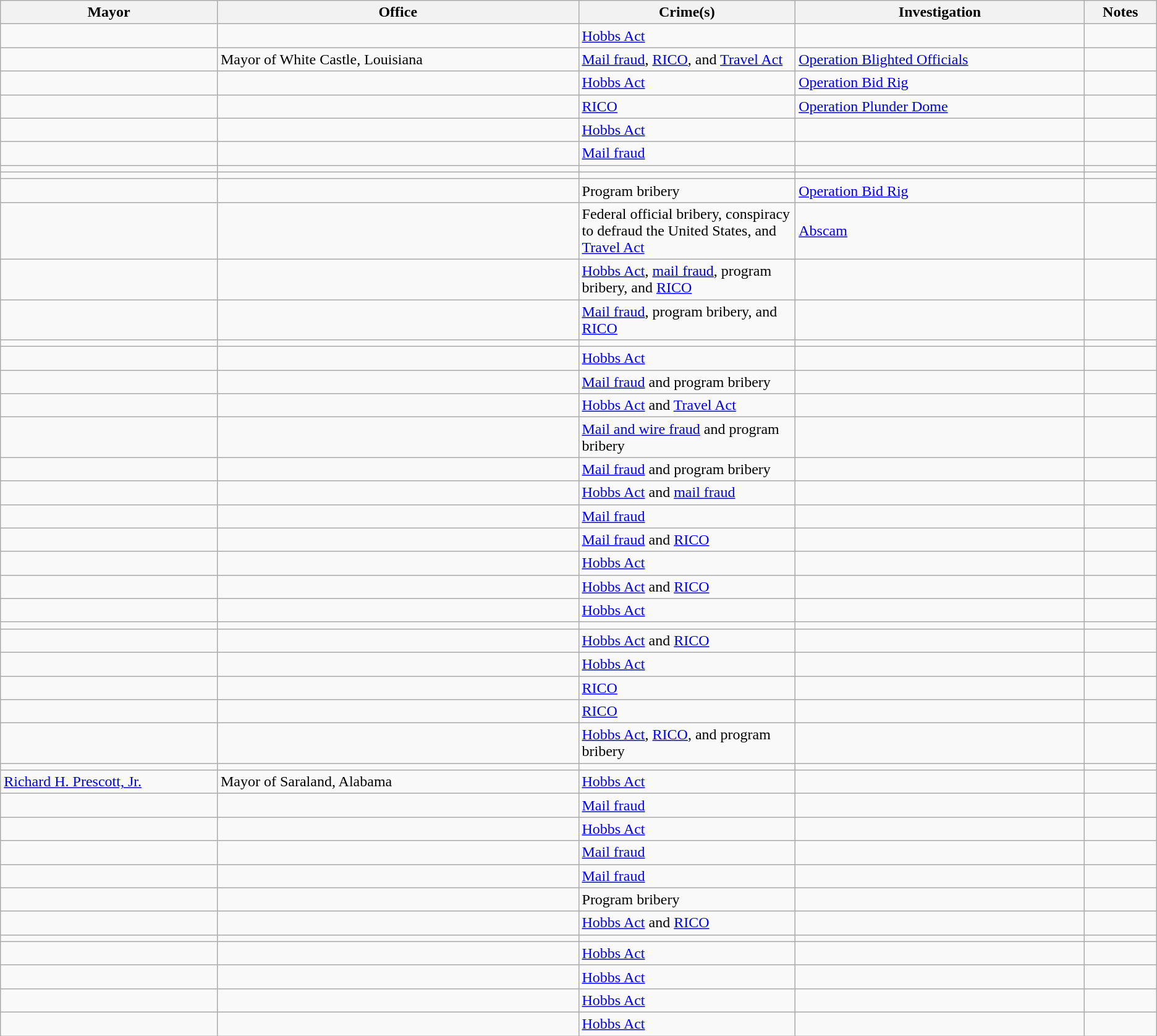<table class="wikitable sortable">
<tr>
<th scope="col" style="width:15%;">Mayor</th>
<th scope="col" style="width:25%;">Office</th>
<th scope="col" style="width:15%;">Crime(s)</th>
<th scope="col" style="width:20%;">Investigation</th>
<th scope="col" class="unsortable" style="width:5%;">Notes</th>
</tr>
<tr>
<td></td>
<td></td>
<td><a href='#'>Hobbs Act</a></td>
<td></td>
<td></td>
</tr>
<tr>
<td></td>
<td>Mayor of White Castle, Louisiana</td>
<td><a href='#'>Mail fraud</a>, <a href='#'>RICO</a>, and <a href='#'>Travel Act</a></td>
<td><a href='#'>Operation Blighted Officials</a></td>
<td></td>
</tr>
<tr>
<td></td>
<td></td>
<td><a href='#'>Hobbs Act</a></td>
<td><a href='#'>Operation Bid Rig</a></td>
<td></td>
</tr>
<tr>
<td></td>
<td></td>
<td><a href='#'>RICO</a></td>
<td><a href='#'>Operation Plunder Dome</a></td>
<td></td>
</tr>
<tr>
<td></td>
<td></td>
<td><a href='#'>Hobbs Act</a></td>
<td></td>
<td></td>
</tr>
<tr>
<td></td>
<td></td>
<td><a href='#'>Mail fraud</a></td>
<td></td>
<td></td>
</tr>
<tr>
<td></td>
<td></td>
<td></td>
<td></td>
<td></td>
</tr>
<tr>
<td></td>
<td></td>
<td></td>
<td></td>
<td></td>
</tr>
<tr>
<td></td>
<td></td>
<td>Program bribery</td>
<td><a href='#'>Operation Bid Rig</a></td>
<td></td>
</tr>
<tr>
<td></td>
<td></td>
<td>Federal official bribery, conspiracy to defraud the United States, and <a href='#'>Travel Act</a></td>
<td><a href='#'>Abscam</a></td>
<td></td>
</tr>
<tr>
<td></td>
<td></td>
<td><a href='#'>Hobbs Act</a>, <a href='#'>mail fraud</a>, program bribery, and <a href='#'>RICO</a></td>
<td></td>
<td></td>
</tr>
<tr>
<td></td>
<td></td>
<td><a href='#'>Mail fraud</a>, program bribery, and <a href='#'>RICO</a></td>
<td></td>
<td></td>
</tr>
<tr>
<td></td>
<td></td>
<td></td>
<td></td>
<td></td>
</tr>
<tr>
<td></td>
<td></td>
<td><a href='#'>Hobbs Act</a></td>
<td></td>
<td></td>
</tr>
<tr>
<td></td>
<td></td>
<td><a href='#'>Mail fraud</a> and program bribery</td>
<td></td>
<td></td>
</tr>
<tr>
<td></td>
<td></td>
<td><a href='#'>Hobbs Act</a> and <a href='#'>Travel Act</a></td>
<td></td>
<td></td>
</tr>
<tr>
<td></td>
<td></td>
<td><a href='#'>Mail and wire fraud</a> and program bribery</td>
<td></td>
<td></td>
</tr>
<tr>
<td></td>
<td></td>
<td><a href='#'>Mail fraud</a> and program bribery</td>
<td></td>
<td></td>
</tr>
<tr>
<td></td>
<td></td>
<td><a href='#'>Hobbs Act</a> and <a href='#'>mail fraud</a></td>
<td></td>
<td></td>
</tr>
<tr>
<td></td>
<td></td>
<td><a href='#'>Mail fraud</a></td>
<td></td>
<td></td>
</tr>
<tr>
<td></td>
<td></td>
<td><a href='#'>Mail fraud</a> and <a href='#'>RICO</a></td>
<td></td>
<td></td>
</tr>
<tr>
<td></td>
<td></td>
<td><a href='#'>Hobbs Act</a></td>
<td></td>
<td></td>
</tr>
<tr>
<td></td>
<td></td>
<td><a href='#'>Hobbs Act</a> and <a href='#'>RICO</a></td>
<td></td>
<td></td>
</tr>
<tr>
<td></td>
<td></td>
<td><a href='#'>Hobbs Act</a></td>
<td></td>
<td></td>
</tr>
<tr>
<td></td>
<td></td>
<td></td>
<td></td>
<td></td>
</tr>
<tr>
<td></td>
<td></td>
<td><a href='#'>Hobbs Act</a> and <a href='#'>RICO</a></td>
<td></td>
<td></td>
</tr>
<tr>
<td></td>
<td></td>
<td><a href='#'>Hobbs Act</a></td>
<td></td>
<td></td>
</tr>
<tr>
<td></td>
<td></td>
<td><a href='#'>RICO</a></td>
<td></td>
<td></td>
</tr>
<tr>
<td></td>
<td></td>
<td><a href='#'>RICO</a></td>
<td></td>
<td></td>
</tr>
<tr>
<td></td>
<td></td>
<td><a href='#'>Hobbs Act</a>, <a href='#'>RICO</a>, and program bribery</td>
<td></td>
<td></td>
</tr>
<tr>
<td></td>
<td></td>
<td></td>
<td></td>
<td></td>
</tr>
<tr>
<td><a href='#'>Richard H. Prescott, Jr.</a></td>
<td>Mayor of Saraland, Alabama</td>
<td><a href='#'>Hobbs Act</a></td>
<td></td>
<td></td>
</tr>
<tr>
<td></td>
<td></td>
<td><a href='#'>Mail fraud</a></td>
<td></td>
<td></td>
</tr>
<tr>
<td></td>
<td></td>
<td><a href='#'>Hobbs Act</a></td>
<td></td>
<td></td>
</tr>
<tr>
<td></td>
<td></td>
<td><a href='#'>Mail fraud</a></td>
<td></td>
<td></td>
</tr>
<tr>
<td></td>
<td></td>
<td><a href='#'>Mail fraud</a></td>
<td></td>
<td></td>
</tr>
<tr>
<td></td>
<td></td>
<td>Program bribery</td>
<td></td>
<td></td>
</tr>
<tr>
<td></td>
<td></td>
<td><a href='#'>Hobbs Act</a> and <a href='#'>RICO</a></td>
<td></td>
<td></td>
</tr>
<tr>
<td></td>
<td></td>
<td></td>
<td></td>
<td></td>
</tr>
<tr>
<td></td>
<td></td>
<td><a href='#'>Hobbs Act</a></td>
<td></td>
<td></td>
</tr>
<tr>
<td></td>
<td></td>
<td><a href='#'>Hobbs Act</a></td>
<td></td>
<td></td>
</tr>
<tr>
<td></td>
<td></td>
<td><a href='#'>Hobbs Act</a></td>
<td></td>
<td></td>
</tr>
<tr>
<td></td>
<td></td>
<td><a href='#'>Hobbs Act</a></td>
<td></td>
<td></td>
</tr>
</table>
